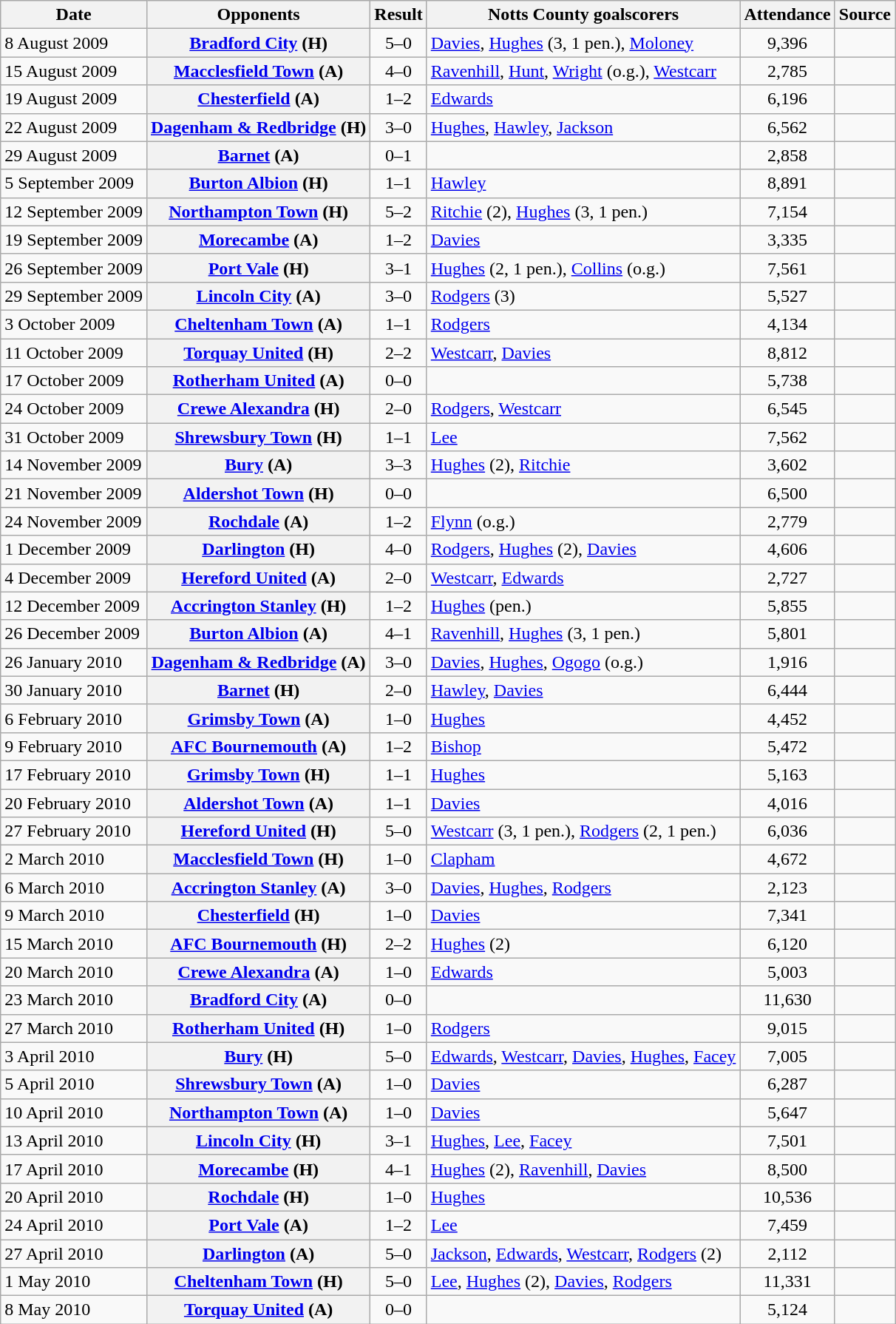<table class="wikitable plainrowheaders sortable">
<tr>
<th scope=col>Date</th>
<th scope=col>Opponents</th>
<th scope=col>Result</th>
<th scope=col class=unsortable>Notts County goalscorers</th>
<th scope=col>Attendance</th>
<th scope=col class=unsortable>Source</th>
</tr>
<tr>
<td>8 August 2009</td>
<th scope=row><a href='#'>Bradford City</a> (H)</th>
<td align=center>5–0</td>
<td><a href='#'>Davies</a>, <a href='#'>Hughes</a> (3, 1 pen.), <a href='#'>Moloney</a></td>
<td align=center>9,396</td>
<td align=center></td>
</tr>
<tr>
<td>15 August 2009</td>
<th scope=row><a href='#'>Macclesfield Town</a> (A)</th>
<td align=center>4–0</td>
<td><a href='#'>Ravenhill</a>, <a href='#'>Hunt</a>, <a href='#'>Wright</a> (o.g.), <a href='#'>Westcarr</a></td>
<td align=center>2,785</td>
<td align=center></td>
</tr>
<tr>
<td>19 August 2009</td>
<th scope=row><a href='#'>Chesterfield</a> (A)</th>
<td align=center>1–2</td>
<td><a href='#'>Edwards</a></td>
<td align=center>6,196</td>
<td align=center></td>
</tr>
<tr>
<td>22 August 2009</td>
<th scope=row><a href='#'>Dagenham & Redbridge</a> (H)</th>
<td align=center>3–0</td>
<td><a href='#'>Hughes</a>, <a href='#'>Hawley</a>, <a href='#'>Jackson</a></td>
<td align=center>6,562</td>
<td align=center></td>
</tr>
<tr>
<td>29 August 2009</td>
<th scope=row><a href='#'>Barnet</a> (A)</th>
<td align=center>0–1</td>
<td></td>
<td align=center>2,858</td>
<td align=center></td>
</tr>
<tr>
<td>5 September 2009</td>
<th scope=row><a href='#'>Burton Albion</a> (H)</th>
<td align=center>1–1</td>
<td><a href='#'>Hawley</a></td>
<td align=center>8,891</td>
<td align=center></td>
</tr>
<tr>
<td>12 September 2009</td>
<th scope=row><a href='#'>Northampton Town</a> (H)</th>
<td align=center>5–2</td>
<td><a href='#'>Ritchie</a> (2), <a href='#'>Hughes</a> (3, 1 pen.)</td>
<td align=center>7,154</td>
<td align=center></td>
</tr>
<tr>
<td>19 September 2009</td>
<th scope=row><a href='#'>Morecambe</a> (A)</th>
<td align=center>1–2</td>
<td><a href='#'>Davies</a></td>
<td align=center>3,335</td>
<td align=center></td>
</tr>
<tr>
<td>26 September 2009</td>
<th scope=row><a href='#'>Port Vale</a> (H)</th>
<td align=center>3–1</td>
<td><a href='#'>Hughes</a> (2, 1 pen.), <a href='#'>Collins</a> (o.g.)</td>
<td align=center>7,561</td>
<td align=center></td>
</tr>
<tr>
<td>29 September 2009</td>
<th scope=row><a href='#'>Lincoln City</a> (A)</th>
<td align=center>3–0</td>
<td><a href='#'>Rodgers</a> (3)</td>
<td align=center>5,527</td>
<td align=center></td>
</tr>
<tr>
<td>3 October 2009</td>
<th scope=row><a href='#'>Cheltenham Town</a> (A)</th>
<td align=center>1–1</td>
<td><a href='#'>Rodgers</a></td>
<td align=center>4,134</td>
<td align=center></td>
</tr>
<tr>
<td>11 October 2009</td>
<th scope=row><a href='#'>Torquay United</a> (H)</th>
<td align=center>2–2</td>
<td><a href='#'>Westcarr</a>, <a href='#'>Davies</a></td>
<td align=center>8,812</td>
<td align=center></td>
</tr>
<tr>
<td>17 October 2009</td>
<th scope=row><a href='#'>Rotherham United</a> (A)</th>
<td align=center>0–0</td>
<td></td>
<td align=center>5,738</td>
<td align=center></td>
</tr>
<tr>
<td>24 October 2009</td>
<th scope=row><a href='#'>Crewe Alexandra</a> (H)</th>
<td align=center>2–0</td>
<td><a href='#'>Rodgers</a>, <a href='#'>Westcarr</a></td>
<td align=center>6,545</td>
<td align=center></td>
</tr>
<tr>
<td>31 October 2009</td>
<th scope=row><a href='#'>Shrewsbury Town</a> (H)</th>
<td align=center>1–1</td>
<td><a href='#'>Lee</a></td>
<td align=center>7,562</td>
<td align=center></td>
</tr>
<tr>
<td>14 November 2009</td>
<th scope=row><a href='#'>Bury</a> (A)</th>
<td align=center>3–3</td>
<td><a href='#'>Hughes</a> (2), <a href='#'>Ritchie</a></td>
<td align=center>3,602</td>
<td align=center></td>
</tr>
<tr>
<td>21 November 2009</td>
<th scope=row><a href='#'>Aldershot Town</a> (H)</th>
<td align=center>0–0</td>
<td></td>
<td align=center>6,500</td>
<td align=center></td>
</tr>
<tr>
<td>24 November 2009</td>
<th scope=row><a href='#'>Rochdale</a> (A)</th>
<td align=center>1–2</td>
<td><a href='#'>Flynn</a> (o.g.)</td>
<td align=center>2,779</td>
<td align=center></td>
</tr>
<tr>
<td>1 December 2009</td>
<th scope=row><a href='#'>Darlington</a> (H)</th>
<td align=center>4–0</td>
<td><a href='#'>Rodgers</a>, <a href='#'>Hughes</a> (2),  <a href='#'>Davies</a></td>
<td align=center>4,606</td>
<td align=center></td>
</tr>
<tr>
<td>4 December 2009</td>
<th scope=row><a href='#'>Hereford United</a> (A)</th>
<td align=center>2–0</td>
<td><a href='#'>Westcarr</a>, <a href='#'>Edwards</a></td>
<td align=center>2,727</td>
<td align=center></td>
</tr>
<tr>
<td>12 December 2009</td>
<th scope=row><a href='#'>Accrington Stanley</a> (H)</th>
<td align=center>1–2</td>
<td><a href='#'>Hughes</a> (pen.)</td>
<td align=center>5,855</td>
<td align=center></td>
</tr>
<tr>
<td>26 December 2009</td>
<th scope=row><a href='#'>Burton Albion</a> (A)</th>
<td align=center>4–1</td>
<td><a href='#'>Ravenhill</a>, <a href='#'>Hughes</a> (3, 1 pen.)</td>
<td align=center>5,801</td>
<td align=center></td>
</tr>
<tr>
<td>26 January 2010</td>
<th scope=row><a href='#'>Dagenham & Redbridge</a> (A)</th>
<td align=center>3–0</td>
<td><a href='#'>Davies</a>, <a href='#'>Hughes</a>, <a href='#'>Ogogo</a> (o.g.)</td>
<td align=center>1,916</td>
<td align=center></td>
</tr>
<tr>
<td>30 January 2010</td>
<th scope=row><a href='#'>Barnet</a> (H)</th>
<td align=center>2–0</td>
<td><a href='#'>Hawley</a>, <a href='#'>Davies</a></td>
<td align=center>6,444</td>
<td align=center></td>
</tr>
<tr>
<td>6 February 2010</td>
<th scope=row><a href='#'>Grimsby Town</a> (A)</th>
<td align=center>1–0</td>
<td><a href='#'>Hughes</a></td>
<td align=center>4,452</td>
<td align=center></td>
</tr>
<tr>
<td>9 February 2010</td>
<th scope=row><a href='#'>AFC Bournemouth</a> (A)</th>
<td align=center>1–2</td>
<td><a href='#'>Bishop</a></td>
<td align=center>5,472</td>
<td align=center></td>
</tr>
<tr>
<td>17 February 2010</td>
<th scope=row><a href='#'>Grimsby Town</a> (H)</th>
<td align=center>1–1</td>
<td><a href='#'>Hughes</a></td>
<td align=center>5,163</td>
<td align=center></td>
</tr>
<tr>
<td>20 February 2010</td>
<th scope=row><a href='#'>Aldershot Town</a> (A)</th>
<td align=center>1–1</td>
<td><a href='#'>Davies</a></td>
<td align=center>4,016</td>
<td align=center></td>
</tr>
<tr>
<td>27 February 2010</td>
<th scope=row><a href='#'>Hereford United</a> (H)</th>
<td align=center>5–0</td>
<td><a href='#'>Westcarr</a> (3, 1 pen.), <a href='#'>Rodgers</a> (2, 1 pen.)</td>
<td align=center>6,036</td>
<td align=center></td>
</tr>
<tr>
<td>2 March 2010</td>
<th scope=row><a href='#'>Macclesfield Town</a> (H)</th>
<td align=center>1–0</td>
<td><a href='#'>Clapham</a></td>
<td align=center>4,672</td>
<td align=center></td>
</tr>
<tr>
<td>6 March 2010</td>
<th scope=row><a href='#'>Accrington Stanley</a> (A)</th>
<td align=center>3–0</td>
<td><a href='#'>Davies</a>, <a href='#'>Hughes</a>, <a href='#'>Rodgers</a></td>
<td align=center>2,123</td>
<td align=center></td>
</tr>
<tr>
<td>9 March 2010</td>
<th scope=row><a href='#'>Chesterfield</a> (H)</th>
<td align=center>1–0</td>
<td><a href='#'>Davies</a></td>
<td align=center>7,341</td>
<td align=center></td>
</tr>
<tr>
<td>15 March 2010</td>
<th scope=row><a href='#'>AFC Bournemouth</a> (H)</th>
<td align=center>2–2</td>
<td><a href='#'>Hughes</a> (2)</td>
<td align=center>6,120</td>
<td align=center></td>
</tr>
<tr>
<td>20 March 2010</td>
<th scope=row><a href='#'>Crewe Alexandra</a> (A)</th>
<td align=center>1–0</td>
<td><a href='#'>Edwards</a></td>
<td align=center>5,003</td>
<td align=center></td>
</tr>
<tr>
<td>23 March 2010</td>
<th scope=row><a href='#'>Bradford City</a> (A)</th>
<td align=center>0–0</td>
<td></td>
<td align=center>11,630</td>
<td align=center></td>
</tr>
<tr>
<td>27 March 2010</td>
<th scope=row><a href='#'>Rotherham United</a> (H)</th>
<td align=center>1–0</td>
<td><a href='#'>Rodgers</a></td>
<td align=center>9,015</td>
<td align=center></td>
</tr>
<tr>
<td>3 April 2010</td>
<th scope=row><a href='#'>Bury</a> (H)</th>
<td align=center>5–0</td>
<td><a href='#'>Edwards</a>, <a href='#'>Westcarr</a>, <a href='#'>Davies</a>, <a href='#'>Hughes</a>, <a href='#'>Facey</a></td>
<td align=center>7,005</td>
<td align=center></td>
</tr>
<tr>
<td>5 April 2010</td>
<th scope=row><a href='#'>Shrewsbury Town</a> (A)</th>
<td align=center>1–0</td>
<td><a href='#'>Davies</a></td>
<td align=center>6,287</td>
<td align=center></td>
</tr>
<tr>
<td>10 April 2010</td>
<th scope=row><a href='#'>Northampton Town</a> (A)</th>
<td align=center>1–0</td>
<td><a href='#'>Davies</a></td>
<td align=center>5,647</td>
<td align=center></td>
</tr>
<tr>
<td>13 April 2010</td>
<th scope=row><a href='#'>Lincoln City</a> (H)</th>
<td align=center>3–1</td>
<td><a href='#'>Hughes</a>, <a href='#'>Lee</a>, <a href='#'>Facey</a></td>
<td align=center>7,501</td>
<td align=center></td>
</tr>
<tr>
<td>17 April 2010</td>
<th scope=row><a href='#'>Morecambe</a> (H)</th>
<td align=center>4–1</td>
<td><a href='#'>Hughes</a> (2), <a href='#'>Ravenhill</a>, <a href='#'>Davies</a></td>
<td align=center>8,500</td>
<td align=center></td>
</tr>
<tr>
<td>20 April 2010</td>
<th scope=row><a href='#'>Rochdale</a> (H)</th>
<td align=center>1–0</td>
<td><a href='#'>Hughes</a></td>
<td align=center>10,536</td>
<td align=center></td>
</tr>
<tr>
<td>24 April 2010</td>
<th scope=row><a href='#'>Port Vale</a> (A)</th>
<td align=center>1–2</td>
<td><a href='#'>Lee</a></td>
<td align=center>7,459</td>
<td align=center></td>
</tr>
<tr>
<td>27 April 2010</td>
<th scope=row><a href='#'>Darlington</a> (A)</th>
<td align=center>5–0</td>
<td><a href='#'>Jackson</a>, <a href='#'>Edwards</a>, <a href='#'>Westcarr</a>, <a href='#'>Rodgers</a> (2)</td>
<td align=center>2,112</td>
<td align=center></td>
</tr>
<tr>
<td>1 May 2010</td>
<th scope=row><a href='#'>Cheltenham Town</a> (H)</th>
<td align=center>5–0</td>
<td><a href='#'>Lee</a>, <a href='#'>Hughes</a> (2), <a href='#'>Davies</a>, <a href='#'>Rodgers</a></td>
<td align=center>11,331</td>
<td align=center></td>
</tr>
<tr>
<td>8 May 2010</td>
<th scope=row><a href='#'>Torquay United</a> (A)</th>
<td align=center>0–0</td>
<td></td>
<td align=center>5,124</td>
<td align=center></td>
</tr>
</table>
